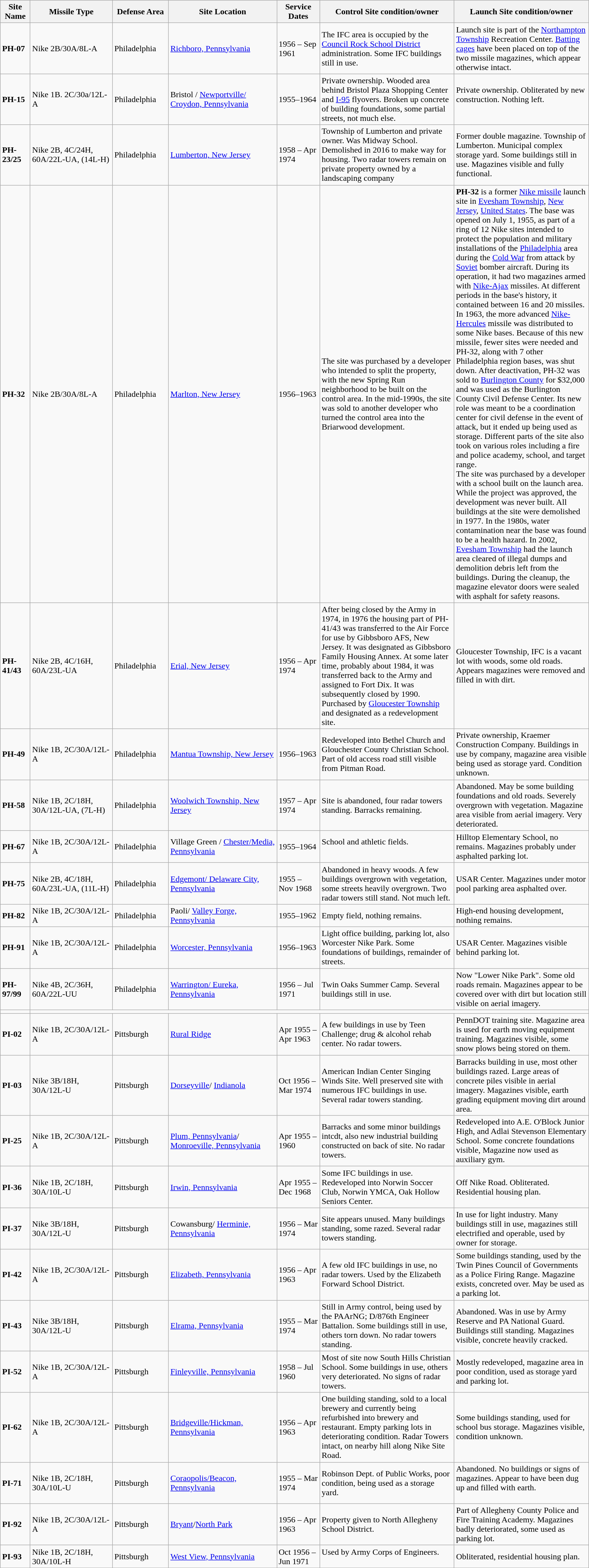<table class="wikitable sortable">
<tr>
<th scope="col" style="width:50px;">Site Name</th>
<th scope="col" style="width:150px;">Missile Type</th>
<th scope="col" style="width:100px;">Defense Area</th>
<th scope="col" style="width:200px;">Site Location</th>
<th scope="col" style="width:75px;">Service Dates</th>
<th scope="col" style="width:250px;">Control Site condition/owner</th>
<th scope="col" style="width:250px;">Launch Site condition/owner</th>
</tr>
<tr>
<td><strong>PH-07</strong></td>
<td>Nike 2B/30A/8L-A</td>
<td>Philadelphia</td>
<td><a href='#'>Richboro, Pennsylvania</a></td>
<td>1956 – Sep 1961</td>
<td>The IFC area is occupied by the <a href='#'>Council Rock School District</a> administration. Some IFC buildings still in use. <br></td>
<td>Launch site is part of the <a href='#'>Northampton Township</a> Recreation Center. <a href='#'>Batting cages</a> have been placed on top of the two missile magazines, which appear otherwise intact.<br></td>
</tr>
<tr>
<td><strong>PH-15</strong></td>
<td>Nike 1B. 2C/30a/12L-A</td>
<td>Philadelphia</td>
<td>Bristol / <a href='#'>Newportville/ Croydon, Pennsylvania</a></td>
<td>1955–1964</td>
<td>Private ownership. Wooded area behind Bristol Plaza Shopping Center and <a href='#'>I-95</a> flyovers. Broken up concrete of building foundations, some partial streets, not much else. <br></td>
<td>Private ownership. Obliterated by new construction. Nothing left.<br><br></td>
</tr>
<tr>
<td><strong>PH-23/25</strong></td>
<td>Nike 2B, 4C/24H, 60A/22L-UA, (14L-H)</td>
<td>Philadelphia</td>
<td><a href='#'>Lumberton, New Jersey</a></td>
<td>1958 – Apr 1974</td>
<td>Township of Lumberton and private owner. Was Midway School. Demolished in 2016 to make way for housing. Two radar towers remain on private property owned by a landscaping company <br></td>
<td>Former double magazine. Township of Lumberton. Municipal complex storage yard. Some buildings still in use. Magazines visible and fully functional.<br></td>
</tr>
<tr>
<td><strong>PH-32</strong></td>
<td>Nike 2B/30A/8L-A</td>
<td>Philadelphia</td>
<td><a href='#'>Marlton, New Jersey</a></td>
<td>1956–1963</td>
<td>The site was purchased by a developer who intended to split the property, with the new Spring Run neighborhood to be built on the control area. In the mid-1990s, the site was sold to another developer who turned the control area into the Briarwood development.<br></td>
<td><strong>PH-32</strong> is a former <a href='#'>Nike missile</a> launch site in <a href='#'>Evesham Township</a>, <a href='#'>New Jersey</a>, <a href='#'>United States</a>. The  base was opened on July 1, 1955, as part of a ring of 12 Nike sites intended to protect the population and military installations of the <a href='#'>Philadelphia</a> area during the <a href='#'>Cold War</a> from attack by <a href='#'>Soviet</a> bomber aircraft. During its operation, it had two magazines armed with <a href='#'>Nike-Ajax</a> missiles.  At different periods in the base's history, it contained between 16 and 20 missiles.<br>In 1963, the more advanced <a href='#'>Nike-Hercules</a> missile was distributed to some Nike bases. Because of this new missile, fewer sites were needed and PH-32, along with 7 other Philadelphia region bases, was shut down. After deactivation, PH-32 was sold to <a href='#'>Burlington County</a> for $32,000 and was used as the Burlington County Civil Defense Center. Its new role was meant to be a coordination center for civil defense in the event of attack, but it ended up being used as storage. Different parts of the site also took on various roles including a fire and police academy, school, and target range.<br>The site was purchased by a developer with a school built on the launch area. While the project was approved, the development was never built. All buildings at the site were demolished in 1977. In the 1980s, water contamination near the base was found to be a health hazard. In 2002, <a href='#'>Evesham Township</a> had the launch area cleared of illegal dumps and demolition debris left from the buildings.  During the cleanup, the magazine elevator doors were sealed with asphalt for safety reasons.<br></td>
</tr>
<tr>
<td><strong>PH-41/43</strong></td>
<td>Nike 2B, 4C/16H, 60A/23L-UA</td>
<td>Philadelphia</td>
<td><a href='#'>Erial, New Jersey</a></td>
<td>1956 – Apr 1974</td>
<td>After being closed by the Army in 1974, in 1976 the housing part of PH-41/43 was transferred to the Air Force for use by Gibbsboro AFS, New Jersey. It was designated as Gibbsboro Family Housing Annex. At some later time, probably about 1984, it was transferred back to the Army and assigned to Fort Dix. It was subsequently closed by 1990. Purchased by <a href='#'>Gloucester Township</a> and designated as a redevelopment site.<br></td>
<td>Gloucester Township, IFC is a vacant lot with woods, some old roads. Appears magazines were removed and filled in with dirt.<br></td>
</tr>
<tr>
<td><strong>PH-49</strong></td>
<td>Nike 1B, 2C/30A/12L-A</td>
<td>Philadelphia</td>
<td><a href='#'>Mantua Township, New Jersey</a></td>
<td>1956–1963</td>
<td>Redeveloped into Bethel Church and Glouchester County Christian School. Part of old access road still visible from Pitman Road. <br></td>
<td>Private ownership, Kraemer Construction Company. Buildings in use by company, magazine area visible being used as storage yard. Condition unknown.<br></td>
</tr>
<tr>
<td><strong>PH-58</strong></td>
<td>Nike 1B, 2C/18H, 30A/12L-UA, (7L-H)</td>
<td>Philadelphia</td>
<td><a href='#'>Woolwich Township, New Jersey</a></td>
<td>1957 – Apr 1974</td>
<td>Site is abandoned, four radar towers standing. Barracks remaining.<br></td>
<td>Abandoned. May be some building foundations and old roads. Severely overgrown with vegetation. Magazine area visible from aerial imagery. Very deteriorated.<br></td>
</tr>
<tr>
<td><strong>PH-67</strong></td>
<td>Nike 1B, 2C/30A/12L-A</td>
<td>Philadelphia</td>
<td>Village Green / <a href='#'>Chester/Media, Pennsylvania</a></td>
<td>1955–1964</td>
<td>School and athletic fields.<br><br></td>
<td>Hilltop Elementary School, no remains. Magazines probably under asphalted parking lot. <br></td>
</tr>
<tr>
<td><strong>PH-75</strong></td>
<td>Nike 2B, 4C/18H, 60A/23L-UA, (11L-H)</td>
<td>Philadelphia</td>
<td><a href='#'>Edgemont/ Delaware City, Pennsylvania</a></td>
<td>1955 – Nov 1968</td>
<td>Abandoned in heavy woods. A few buildings overgrown with vegetation, some streets heavily overgrown. Two radar towers still stand.  Not much left.<br></td>
<td>USAR Center. Magazines under motor pool parking area asphalted over. <br></td>
</tr>
<tr>
<td><strong>PH-82</strong></td>
<td>Nike 1B, 2C/30A/12L-A</td>
<td>Philadelphia</td>
<td>Paoli/ <a href='#'>Valley Forge, Pennsylvania</a></td>
<td>1955–1962</td>
<td>Empty field, nothing remains. <br></td>
<td>High-end housing development, nothing remains. <br></td>
</tr>
<tr>
<td><strong>PH-91</strong></td>
<td>Nike 1B, 2C/30A/12L-A</td>
<td>Philadelphia</td>
<td><a href='#'>Worcester, Pennsylvania</a></td>
<td>1956–1963</td>
<td>Light office building, parking lot, also Worcester Nike Park. Some foundations of buildings, remainder of streets. <br></td>
<td>USAR Center. Magazines visible behind parking lot.<br></td>
</tr>
<tr>
<td><strong>PH-97/99</strong></td>
<td>Nike 4B, 2C/36H, 60A/22L-UU</td>
<td>Philadelphia</td>
<td><a href='#'>Warrington/ Eureka, Pennsylvania</a></td>
<td>1956 – Jul 1971</td>
<td>Twin Oaks Summer Camp. Several buildings still in use. <br></td>
<td>Now "Lower Nike Park". Some old roads remain. Magazines appear to be covered over with dirt but location still visible on aerial imagery. <br></td>
</tr>
<tr>
<td></td>
</tr>
<tr>
<td><strong>PI-02</strong></td>
<td>Nike 1B, 2C/30A/12L-A</td>
<td>Pittsburgh</td>
<td><a href='#'>Rural Ridge</a></td>
<td>Apr 1955 – Apr 1963</td>
<td>A few buildings in use by Teen Challenge; drug & alcohol rehab center. No radar towers.<br></td>
<td>PennDOT training site. Magazine area is used for earth moving equipment training. Magazines visible, some snow plows being stored on them.<br></td>
</tr>
<tr>
<td><strong>PI-03</strong></td>
<td>Nike 3B/18H, 30A/12L-U</td>
<td>Pittsburgh</td>
<td><a href='#'>Dorseyville</a>/ <a href='#'>Indianola</a></td>
<td>Oct 1956 – Mar 1974</td>
<td>American Indian Center Singing Winds Site. Well preserved site with numerous IFC buildings in use. Several radar towers standing.<br></td>
<td>Barracks building in use, most other buildings razed. Large areas of concrete piles visible in aerial imagery. Magazines visible, earth grading equipment moving dirt around area. <br></td>
</tr>
<tr>
<td><strong>PI-25</strong></td>
<td>Nike 1B, 2C/30A/12L-A</td>
<td>Pittsburgh</td>
<td><a href='#'>Plum, Pennsylvania</a>/ <a href='#'>Monroeville, Pennsylvania</a></td>
<td>Apr 1955 – 1960</td>
<td>Barracks and some minor buildings intcdt, also new industrial building constructed on back of site. No radar towers.<br></td>
<td>Redeveloped into A.E. O'Block Junior High, and Adlai Stevenson Elementary School. Some concrete foundations visible, Magazine now used as auxiliary gym.<br></td>
</tr>
<tr>
<td><strong>PI-36</strong></td>
<td>Nike 1B, 2C/18H, 30A/10L-U</td>
<td>Pittsburgh</td>
<td><a href='#'>Irwin, Pennsylvania</a></td>
<td>Apr 1955 – Dec 1968</td>
<td>Some IFC buildings in use. Redeveloped into Norwin Soccer Club, Norwin YMCA, Oak Hollow Seniors Center. <br></td>
<td>Off Nike Road. Obliterated. Residential housing plan.<br></td>
</tr>
<tr>
<td><strong>PI-37</strong></td>
<td>Nike 3B/18H, 30A/12L-U</td>
<td>Pittsburgh</td>
<td>Cowansburg/ <a href='#'>Herminie, Pennsylvania</a></td>
<td>1956 – Mar 1974</td>
<td>Site appears unused. Many buildings standing, some razed. Several radar towers standing.<br></td>
<td>In use for light industry. Many buildings still in use, magazines still electrified and operable, used by owner for storage. <br></td>
</tr>
<tr>
<td><strong>PI-42</strong></td>
<td>Nike 1B, 2C/30A/12L-A</td>
<td>Pittsburgh</td>
<td><a href='#'>Elizabeth, Pennsylvania</a></td>
<td>1956 – Apr 1963</td>
<td>A few old IFC buildings in use, no radar towers. Used by the Elizabeth Forward School District. <br></td>
<td>Some buildings standing, used by the Twin Pines Council of Governments as a Police Firing Range. Magazine exists, concreted over. May be used as a parking lot.<br></td>
</tr>
<tr>
<td><strong>PI-43</strong></td>
<td>Nike 3B/18H, 30A/12L-U</td>
<td>Pittsburgh</td>
<td><a href='#'>Elrama, Pennsylvania</a></td>
<td>1955 – Mar 1974</td>
<td>Still in Army control, being used by the PAArNG; D/876th Engineer Battalion. Some buildings still in use, others torn down. No radar towers standing.<br></td>
<td>Abandoned. Was in use by Army Reserve and PA National Guard. Buildings still standing. Magazines visible, concrete heavily cracked.<br></td>
</tr>
<tr>
<td><strong>PI-52</strong></td>
<td>Nike 1B, 2C/30A/12L-A</td>
<td>Pittsburgh</td>
<td><a href='#'>Finleyville, Pennsylvania</a></td>
<td>1958 – Jul 1960</td>
<td>Most of site now South Hills Christian School. Some buildings in use, others very deteriorated. No signs of radar towers.<br></td>
<td>Mostly redeveloped, magazine area in poor condition, used as storage yard and parking lot.<br></td>
</tr>
<tr>
<td><strong>PI-62</strong></td>
<td>Nike 1B, 2C/30A/12L-A</td>
<td>Pittsburgh</td>
<td><a href='#'>Bridgeville/Hickman, Pennsylvania</a></td>
<td>1956 – Apr 1963</td>
<td>One building standing, sold to a local brewery and currently being refurbished into brewery and restaurant. Empty parking lots in deteriorating condition. Radar Towers intact, on nearby hill along Nike Site Road.<br></td>
<td>Some buildings standing, used for school bus storage. Magazines visible, condition unknown.<br></td>
</tr>
<tr>
<td><strong>PI-71</strong></td>
<td>Nike 1B, 2C/18H, 30A/10L-U</td>
<td>Pittsburgh</td>
<td><a href='#'>Coraopolis/Beacon, Pennsylvania</a></td>
<td>1955 – Mar 1974</td>
<td>Robinson Dept. of Public Works, poor condition, being used as a storage yard.<br></td>
<td>Abandoned. No buildings or signs of magazines. Appear to have been dug up and filled with earth.<br><br></td>
</tr>
<tr>
<td><strong>PI-92</strong></td>
<td>Nike 1B, 2C/30A/12L-A</td>
<td>Pittsburgh</td>
<td><a href='#'>Bryant</a>/<a href='#'>North Park</a></td>
<td>1956 – Apr 1963</td>
<td>Property given to North Allegheny School District.<br></td>
<td>Part of Allegheny County Police and Fire Training Academy. Magazines badly deteriorated, some used as parking lot.<br></td>
</tr>
<tr>
<td><strong>PI-93</strong></td>
<td>Nike 1B, 2C/18H, 30A/10L-H</td>
<td>Pittsburgh</td>
<td><a href='#'>West View, Pennsylvania</a></td>
<td>Oct 1956 – Jun 1971</td>
<td>Used by Army Corps of Engineers.<br><br></td>
<td>Obliterated, residential housing plan.<br></td>
</tr>
</table>
